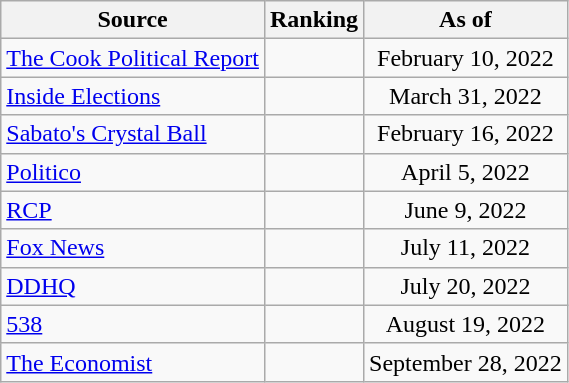<table class="wikitable" style="text-align:center">
<tr>
<th>Source</th>
<th>Ranking</th>
<th>As of</th>
</tr>
<tr>
<td align=left><a href='#'>The Cook Political Report</a></td>
<td></td>
<td>February 10, 2022</td>
</tr>
<tr>
<td align=left><a href='#'>Inside Elections</a></td>
<td></td>
<td>March 31, 2022</td>
</tr>
<tr>
<td align=left><a href='#'>Sabato's Crystal Ball</a></td>
<td></td>
<td>February 16, 2022</td>
</tr>
<tr>
<td align="left"><a href='#'>Politico</a></td>
<td></td>
<td>April 5, 2022</td>
</tr>
<tr>
<td align="left"><a href='#'>RCP</a></td>
<td></td>
<td>June 9, 2022</td>
</tr>
<tr>
<td align=left><a href='#'>Fox News</a></td>
<td></td>
<td>July 11, 2022</td>
</tr>
<tr>
<td align="left"><a href='#'>DDHQ</a></td>
<td></td>
<td>July 20, 2022</td>
</tr>
<tr>
<td align="left"><a href='#'>538</a></td>
<td></td>
<td>August 19, 2022</td>
</tr>
<tr>
<td align="left"><a href='#'>The Economist</a></td>
<td></td>
<td>September 28, 2022</td>
</tr>
</table>
